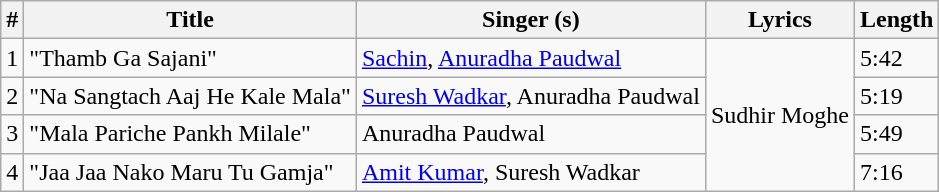<table class="wikitable">
<tr>
<th>#</th>
<th>Title</th>
<th>Singer (s)</th>
<th>Lyrics</th>
<th>Length</th>
</tr>
<tr>
<td>1</td>
<td>"Thamb Ga Sajani"</td>
<td><a href='#'>Sachin</a>, <a href='#'>Anuradha Paudwal</a></td>
<td rowspan="4">Sudhir Moghe</td>
<td>5:42</td>
</tr>
<tr>
<td>2</td>
<td>"Na Sangtach Aaj He Kale Mala"</td>
<td><a href='#'>Suresh Wadkar</a>, Anuradha Paudwal</td>
<td>5:19</td>
</tr>
<tr>
<td>3</td>
<td>"Mala Pariche Pankh Milale"</td>
<td>Anuradha Paudwal</td>
<td>5:49</td>
</tr>
<tr>
<td>4</td>
<td>"Jaa Jaa Nako Maru Tu Gamja"</td>
<td><a href='#'>Amit Kumar</a>, Suresh Wadkar</td>
<td>7:16</td>
</tr>
</table>
